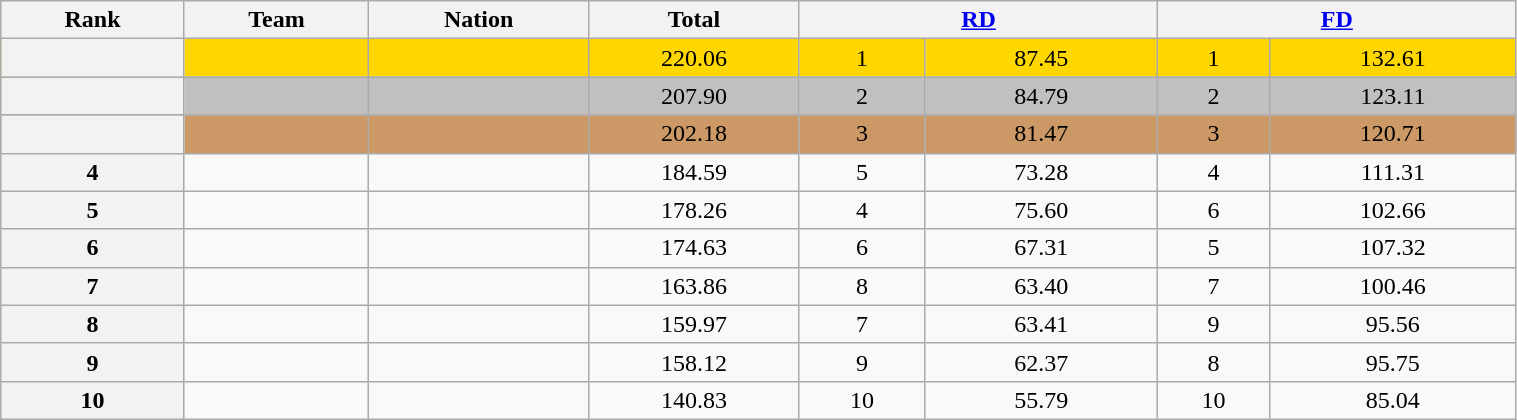<table class="wikitable sortable" style="text-align:left; width:80%">
<tr>
<th scope="col">Rank</th>
<th scope="col">Team</th>
<th scope="col">Nation</th>
<th scope="col">Total</th>
<th scope="col" colspan="2" width="80px"><a href='#'>RD</a></th>
<th scope="col" colspan="2" width="80px"><a href='#'>FD</a></th>
</tr>
<tr bgcolor="gold">
<th scope="row"></th>
<td></td>
<td></td>
<td align="center">220.06</td>
<td align="center">1</td>
<td align="center">87.45</td>
<td align="center">1</td>
<td align="center">132.61</td>
</tr>
<tr bgcolor="silver">
<th scope="row"></th>
<td></td>
<td></td>
<td align="center">207.90</td>
<td align="center">2</td>
<td align="center">84.79</td>
<td align="center">2</td>
<td align="center">123.11</td>
</tr>
<tr bgcolor="cc9966">
<th scope="row"></th>
<td></td>
<td></td>
<td align="center">202.18</td>
<td align="center">3</td>
<td align="center">81.47</td>
<td align="center">3</td>
<td align="center">120.71</td>
</tr>
<tr>
<th scope="row">4</th>
<td></td>
<td></td>
<td align="center">184.59</td>
<td align="center">5</td>
<td align="center">73.28</td>
<td align="center">4</td>
<td align="center">111.31</td>
</tr>
<tr>
<th scope="row">5</th>
<td></td>
<td></td>
<td align="center">178.26</td>
<td align="center">4</td>
<td align="center">75.60</td>
<td align="center">6</td>
<td align="center">102.66</td>
</tr>
<tr>
<th scope="row">6</th>
<td></td>
<td></td>
<td align="center">174.63</td>
<td align="center">6</td>
<td align="center">67.31</td>
<td align="center">5</td>
<td align="center">107.32</td>
</tr>
<tr>
<th scope="row">7</th>
<td></td>
<td></td>
<td align="center">163.86</td>
<td align="center">8</td>
<td align="center">63.40</td>
<td align="center">7</td>
<td align="center">100.46</td>
</tr>
<tr>
<th scope="row">8</th>
<td></td>
<td></td>
<td align="center">159.97</td>
<td align="center">7</td>
<td align="center">63.41</td>
<td align="center">9</td>
<td align="center">95.56</td>
</tr>
<tr>
<th scope="row">9</th>
<td></td>
<td></td>
<td align="center">158.12</td>
<td align="center">9</td>
<td align="center">62.37</td>
<td align="center">8</td>
<td align="center">95.75</td>
</tr>
<tr>
<th scope="row">10</th>
<td></td>
<td></td>
<td align="center">140.83</td>
<td align="center">10</td>
<td align="center">55.79</td>
<td align="center">10</td>
<td align="center">85.04</td>
</tr>
</table>
